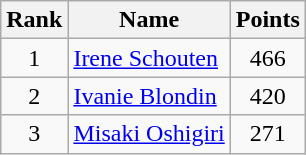<table class="wikitable" border="1">
<tr>
<th width=30>Rank</th>
<th>Name</th>
<th width=25>Points</th>
</tr>
<tr align="center">
<td>1</td>
<td align="left"> <a href='#'>Irene Schouten</a></td>
<td>466</td>
</tr>
<tr align="center">
<td>2</td>
<td align="left"> <a href='#'>Ivanie Blondin</a></td>
<td>420</td>
</tr>
<tr align="center">
<td>3</td>
<td align="left"> <a href='#'>Misaki Oshigiri</a></td>
<td>271</td>
</tr>
</table>
